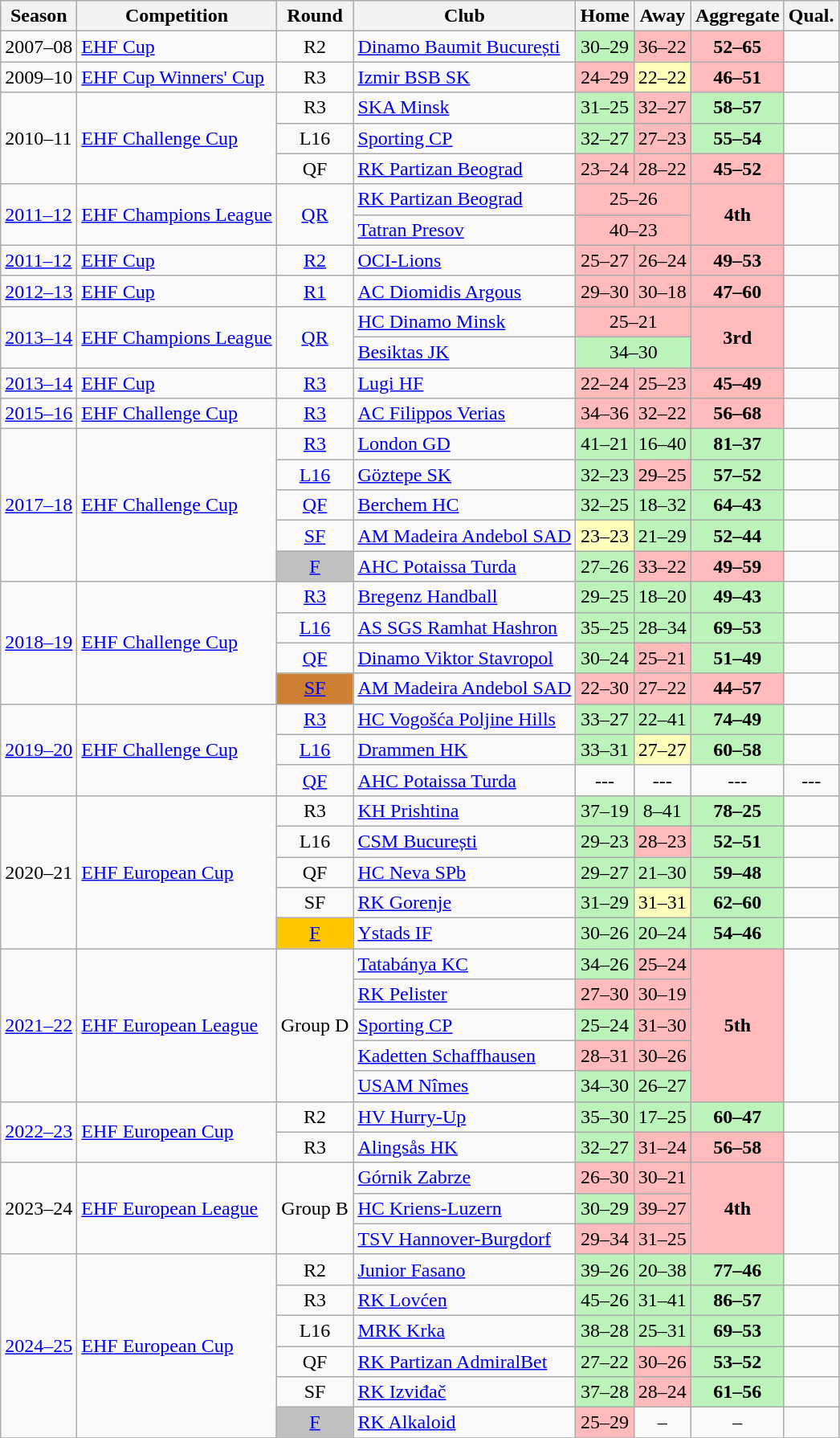<table class="wikitable">
<tr>
<th>Season</th>
<th>Competition</th>
<th>Round</th>
<th>Club</th>
<th>Home</th>
<th>Away</th>
<th>Aggregate</th>
<th>Qual.</th>
</tr>
<tr>
<td rowspan="1">2007–08</td>
<td rowspan="1"><a href='#'>EHF Cup</a></td>
<td style="text-align:center;">R2</td>
<td> <a href='#'>Dinamo Baumit București</a></td>
<td style="text-align:center;" bgcolor="#bbf3bb">30–29</td>
<td style="text-align:center;" bgcolor="#ffbbbb">36–22</td>
<td style="text-align:center;" bgcolor="#ffbbbb"><strong>52–65</strong></td>
<td rowspan=1 align="center"></td>
</tr>
<tr>
<td rowspan="1">2009–10</td>
<td rowspan="1"><a href='#'>EHF Cup Winners' Cup</a></td>
<td style="text-align:center;">R3</td>
<td> <a href='#'>Izmir BSB SK</a></td>
<td style="text-align:center;" bgcolor="#ffbbbb">24–29</td>
<td style="text-align:center;" bgcolor="#ffffbb">22–22</td>
<td style="text-align:center;" bgcolor="#ffbbbb"><strong>46–51</strong></td>
<td rowspan=1 align="center"></td>
</tr>
<tr>
<td rowspan="3">2010–11</td>
<td rowspan="3"><a href='#'>EHF Challenge Cup</a></td>
<td style="text-align:center;">R3</td>
<td> <a href='#'>SKA Minsk</a></td>
<td style="text-align:center;" bgcolor="#bbf3bb">31–25</td>
<td style="text-align:center;" bgcolor="#ffbbbb">32–27</td>
<td style="text-align:center;" bgcolor="#bbf3bb"><strong>58–57</strong></td>
<td rowspan=1 align="center"></td>
</tr>
<tr>
<td style="text-align:center;">L16</td>
<td> <a href='#'>Sporting CP</a></td>
<td style="text-align:center;" bgcolor="#bbf3bb">32–27</td>
<td style="text-align:center;" bgcolor="#ffbbbb">27–23</td>
<td style="text-align:center;" bgcolor="#bbf3bb"><strong>55–54</strong></td>
<td rowspan=1 align="center"></td>
</tr>
<tr>
<td style="text-align:center;">QF</td>
<td> <a href='#'>RK Partizan Beograd</a></td>
<td style="text-align:center;" bgcolor="#ffbbbb">23–24</td>
<td style="text-align:center;" bgcolor="#ffbbbb">28–22</td>
<td style="text-align:center;" bgcolor="#ffbbbb"><strong>45–52</strong></td>
<td rowspan=1 align="center"></td>
</tr>
<tr>
<td rowspan="2"><a href='#'>2011–12</a></td>
<td rowspan="2"><a href='#'>EHF Champions League</a></td>
<td style="text-align:center;" rowspan="2"><a href='#'>QR</a></td>
<td> <a href='#'>RK Partizan Beograd</a></td>
<td style="text-align:center;" bgcolor="#ffbbbb" colspan="2">25–26</td>
<td style="text-align:center;" bgcolor="#ffbbbb" rowspan="2"><strong>4th</strong></td>
<td rowspan=2 align="center"></td>
</tr>
<tr>
<td> <a href='#'>Tatran Presov</a></td>
<td style="text-align:center;" bgcolor="#ffbbbb" colspan="2">40–23</td>
</tr>
<tr>
<td rowspan="1"><a href='#'>2011–12</a></td>
<td rowspan="1"><a href='#'>EHF Cup</a></td>
<td style="text-align:center;"><a href='#'>R2</a></td>
<td> <a href='#'>OCI-Lions</a></td>
<td style="text-align:center;" bgcolor="#ffbbbb">25–27</td>
<td style="text-align:center;" bgcolor="#ffbbbb">26–24</td>
<td style="text-align:center;" bgcolor="#ffbbbb"><strong>49–53</strong></td>
<td rowspan=1 align="center"></td>
</tr>
<tr>
<td rowspan="1"><a href='#'>2012–13</a></td>
<td rowspan="1"><a href='#'>EHF Cup</a></td>
<td style="text-align:center;"><a href='#'>R1</a></td>
<td> <a href='#'>AC Diomidis Argous</a></td>
<td style="text-align:center;" bgcolor="#ffbbbb">29–30</td>
<td style="text-align:center;" bgcolor="#ffbbbb">30–18</td>
<td style="text-align:center;" bgcolor="#ffbbbb"><strong>47–60</strong></td>
<td rowspan=1 align="center"></td>
</tr>
<tr>
<td rowspan="2"><a href='#'>2013–14</a></td>
<td rowspan="2"><a href='#'>EHF Champions League</a></td>
<td style="text-align:center;" rowspan="2"><a href='#'>QR</a></td>
<td> <a href='#'>HC Dinamo Minsk</a></td>
<td style="text-align:center;" bgcolor="#ffbbbb" colspan="2">25–21</td>
<td style="text-align:center;" bgcolor="#ffbbbb" rowspan="2"><strong>3rd</strong></td>
<td rowspan=2 align="center"></td>
</tr>
<tr>
<td> <a href='#'>Besiktas JK</a></td>
<td style="text-align:center;" bgcolor="#bbf3bb" colspan="2">34–30</td>
</tr>
<tr>
<td rowspan="1"><a href='#'>2013–14</a></td>
<td rowspan="1"><a href='#'>EHF Cup</a></td>
<td style="text-align:center;"><a href='#'>R3</a></td>
<td> <a href='#'>Lugi HF</a></td>
<td style="text-align:center;" bgcolor="#ffbbbb">22–24</td>
<td style="text-align:center;" bgcolor="#ffbbbb">25–23</td>
<td style="text-align:center;" bgcolor="#ffbbbb"><strong>45–49</strong></td>
<td rowspan=1 align="center"></td>
</tr>
<tr>
<td rowspan="1"><a href='#'>2015–16</a></td>
<td rowspan="1"><a href='#'>EHF Challenge Cup</a></td>
<td style="text-align:center;"><a href='#'>R3</a></td>
<td> <a href='#'>AC Filippos Verias</a></td>
<td style="text-align:center;" bgcolor="#ffbbbb">34–36</td>
<td style="text-align:center;" bgcolor="#ffbbbb">32–22</td>
<td style="text-align:center;" bgcolor="#ffbbbb"><strong>56–68</strong></td>
<td rowspan=1 align="center"></td>
</tr>
<tr>
<td rowspan="5"><a href='#'>2017–18</a></td>
<td rowspan="5"><a href='#'>EHF Challenge Cup</a></td>
<td style="text-align:center;"><a href='#'>R3</a></td>
<td> <a href='#'>London GD</a></td>
<td style="text-align:center;" bgcolor="#bbf3bb">41–21</td>
<td style="text-align:center;" bgcolor="#bbf3bb">16–40</td>
<td style="text-align:center;" bgcolor="#bbf3bb"><strong>81–37</strong></td>
<td rowspan=1 align="center"></td>
</tr>
<tr>
<td style="text-align:center;"><a href='#'>L16</a></td>
<td> <a href='#'>Göztepe SK</a></td>
<td style="text-align:center;" bgcolor="#bbf3bb">32–23</td>
<td style="text-align:center;" bgcolor="#ffbbbb">29–25</td>
<td align="center" bgcolor="#bbf3bb" rowspan="1"><strong>57–52</strong></td>
<td rowspan=1 align="center"></td>
</tr>
<tr>
<td style="text-align:center;"><a href='#'>QF</a></td>
<td> <a href='#'>Berchem HC</a></td>
<td style="text-align:center;" bgcolor="#bbf3bb">32–25</td>
<td style="text-align:center;" bgcolor="#bbf3bb">18–32</td>
<td align="center" bgcolor="#bbf3bb" rowspan="1"><strong>64–43</strong></td>
<td rowspan=1 align="center"></td>
</tr>
<tr>
<td style="text-align:center;"><a href='#'>SF</a></td>
<td> <a href='#'>AM Madeira Andebol SAD</a></td>
<td style="text-align:center;" bgcolor="#ffffbb">23–23</td>
<td style="text-align:center;" bgcolor="#bbf3bb">21–29</td>
<td align="center" bgcolor="#bbf3bb" rowspan="1"><strong>52–44</strong></td>
<td rowspan=1 align="center"></td>
</tr>
<tr>
<td style="text-align:center;" bgcolor=#C0C0C0><a href='#'>F</a></td>
<td> <a href='#'>AHC Potaissa Turda</a></td>
<td style="text-align:center;" bgcolor="#bbf3bb">27–26</td>
<td style="text-align:center;" bgcolor="#ffbbbb">33–22</td>
<td style="text-align:center;" bgcolor="#ffbbbb"><strong>49–59</strong></td>
<td rowspan=1 align="center"></td>
</tr>
<tr>
<td rowspan="4"><a href='#'>2018–19</a></td>
<td rowspan="4"><a href='#'>EHF Challenge Cup</a></td>
<td style="text-align:center;"><a href='#'>R3</a></td>
<td> <a href='#'>Bregenz Handball</a></td>
<td style="text-align:center;" bgcolor="#bbf3bb">29–25</td>
<td style="text-align:center;" bgcolor="#bbf3bb">18–20</td>
<td style="text-align:center;" bgcolor="#bbf3bb"><strong>49–43</strong></td>
<td rowspan=1 align="center"></td>
</tr>
<tr>
<td style="text-align:center;"><a href='#'>L16</a></td>
<td> <a href='#'>AS SGS Ramhat Hashron</a></td>
<td style="text-align:center;" bgcolor="#bbf3bb">35–25</td>
<td style="text-align:center;" bgcolor="#bbf3bb">28–34</td>
<td style="text-align:center;" bgcolor="#bbf3bb"><strong>69–53</strong></td>
<td rowspan=1 align="center"></td>
</tr>
<tr>
<td style="text-align:center;"><a href='#'>QF</a></td>
<td> <a href='#'>Dinamo Viktor Stavropol</a></td>
<td style="text-align:center;" bgcolor="#bbf3bb">30–24</td>
<td style="text-align:center;" bgcolor="#ffbbbb">25–21</td>
<td style="text-align:center;" bgcolor="#bbf3bb"><strong>51–49</strong></td>
<td rowspan=1 align="center"></td>
</tr>
<tr>
<td style="text-align:center;" bgcolor="CD7F32"><a href='#'>SF</a></td>
<td> <a href='#'>AM Madeira Andebol SAD</a></td>
<td style="text-align:center;" bgcolor="#ffbbbb">22–30</td>
<td style="text-align:center;" bgcolor="#ffbbbb">27–22</td>
<td style="text-align:center;" bgcolor="#ffbbbb"><strong>44–57</strong></td>
<td rowspan=1 align="center"></td>
</tr>
<tr>
<td rowspan="3"><a href='#'>2019–20</a></td>
<td rowspan="3"><a href='#'>EHF Challenge Cup</a></td>
<td style="text-align:center;"><a href='#'>R3</a></td>
<td> <a href='#'>HC Vogošća Poljine Hills</a></td>
<td style="text-align:center;" bgcolor="#bbf3bb">33–27</td>
<td style="text-align:center;" bgcolor="#bbf3bb">22–41</td>
<td align="center" bgcolor="#bbf3bb"><strong>74–49</strong></td>
<td rowspan=1 align="center"></td>
</tr>
<tr>
<td style="text-align:center;"><a href='#'>L16</a></td>
<td> <a href='#'>Drammen HK</a></td>
<td style="text-align:center;" bgcolor="#bbf3bb">33–31</td>
<td style="text-align:center;" bgcolor="#ffffbb">27–27</td>
<td align="center" bgcolor="#bbf3bb"><strong>60–58</strong></td>
<td rowspan=1 align="center"></td>
</tr>
<tr>
<td style="text-align:center;"><a href='#'>QF</a></td>
<td> <a href='#'>AHC Potaissa Turda</a></td>
<td style="text-align:center;" bgcolor=>---</td>
<td style="text-align:center;" bgcolor=>---</td>
<td align="center" bgcolor=>---</td>
<td rowspan=1 align="center">---</td>
</tr>
<tr>
<td rowspan="5">2020–21</td>
<td rowspan="5"><a href='#'>EHF European Cup</a></td>
<td style="text-align:center;">R3</td>
<td> <a href='#'>KH Prishtina</a></td>
<td style="text-align:center;" bgcolor="#bbf3bb">37–19</td>
<td style="text-align:center;" bgcolor="#bbf3bb">8–41</td>
<td style="text-align:center;" bgcolor="#bbf3bb"><strong>78–25</strong></td>
<td rowspan=1 align="center"></td>
</tr>
<tr>
<td style="text-align:center;">L16</td>
<td> <a href='#'>CSM București</a></td>
<td style="text-align:center;" bgcolor="#bbf3bb">29–23</td>
<td style="text-align:center;" bgcolor="#ffbbbb">28–23</td>
<td style="text-align:center;" bgcolor="#bbf3bb"><strong>52–51</strong></td>
<td rowspan=1 align="center"></td>
</tr>
<tr>
<td style="text-align:center;">QF</td>
<td> <a href='#'>HC Neva SPb</a></td>
<td style="text-align:center;" bgcolor="#bbf3bb">29–27</td>
<td style="text-align:center;" bgcolor="#bbf3bb">21–30</td>
<td style="text-align:center;" bgcolor="#bbf3bb"><strong>59–48</strong></td>
<td rowspan=1 align="center"></td>
</tr>
<tr>
<td style="text-align:center;">SF</td>
<td> <a href='#'>RK Gorenje</a></td>
<td style="text-align:center;" bgcolor="#bbf3bb">31–29</td>
<td style="text-align:center;" bgcolor="#ffffbb">31–31</td>
<td align="center" bgcolor="#bbf3bb"><strong>62–60</strong></td>
<td rowspan=1 align="center"></td>
</tr>
<tr>
<td style="text-align:center;" bgcolor="#ffc600"><a href='#'>F</a></td>
<td> <a href='#'>Ystads IF</a></td>
<td style="text-align:center;" bgcolor="#bbf3bb">30–26</td>
<td style="text-align:center;" bgcolor="#bbf3bb">20–24</td>
<td style="text-align:center;" bgcolor="#bbf3bb"><strong>54–46</strong></td>
<td rowspan=1 align="center"></td>
</tr>
<tr>
<td rowspan="5"><a href='#'>2021–22</a></td>
<td rowspan="5"><a href='#'>EHF European League</a></td>
<td rowspan="5" style="text-align:center;">Group D</td>
<td> <a href='#'>Tatabánya KC</a></td>
<td style="text-align:center;" bgcolor="#bbf3bb">34–26</td>
<td style="text-align:center;" bgcolor="#ffbbbb">25–24</td>
<td style="text-align:center;" bgcolor="#ffbbbb" rowspan="5"><strong>5th</strong></td>
<td rowspan=5 align="center"></td>
</tr>
<tr>
<td> <a href='#'>RK Pelister</a></td>
<td style="text-align:center;" bgcolor="#ffbbbb">27–30</td>
<td style="text-align:center;" bgcolor="#ffbbbb">30–19</td>
</tr>
<tr>
<td> <a href='#'>Sporting CP</a></td>
<td style="text-align:center;" bgcolor="#bbf3bb">25–24</td>
<td style="text-align:center;" bgcolor="#ffbbbb">31–30</td>
</tr>
<tr>
<td> <a href='#'>Kadetten Schaffhausen</a></td>
<td style="text-align:center;" bgcolor="#ffbbbb">28–31</td>
<td style="text-align:center;" bgcolor="#ffbbbb">30–26</td>
</tr>
<tr>
<td> <a href='#'>USAM Nîmes</a></td>
<td style="text-align:center;" bgcolor="#bbf3bb">34–30</td>
<td style="text-align:center;" bgcolor="#bbf3bb">26–27</td>
</tr>
<tr>
<td rowspan="2"><a href='#'>2022–23</a></td>
<td rowspan="2"><a href='#'>EHF European Cup</a></td>
<td style="text-align:center;">R2</td>
<td> <a href='#'>HV Hurry-Up</a></td>
<td style="text-align:center;" bgcolor="#bbf3bb">35–30</td>
<td style="text-align:center;" bgcolor="#bbf3bb">17–25</td>
<td style="text-align:center;" bgcolor="#bbf3bb"><strong>60–47</strong></td>
<td rowspan=1 align="center"></td>
</tr>
<tr>
<td style="text-align:center;">R3</td>
<td> <a href='#'>Alingsås HK</a></td>
<td style="text-align:center;" bgcolor="#bbf3bb">32–27</td>
<td style="text-align:center;" bgcolor="#ffbbbb">31–24</td>
<td style="text-align:center;" bgcolor="#ffbbbb"><strong>56–58</strong></td>
<td rowspan=1 align="center"></td>
</tr>
<tr>
<td rowspan="3">2023–24</td>
<td rowspan="3"><a href='#'>EHF European League</a></td>
<td rowspan="3" style="text-align:center;">Group B</td>
<td> <a href='#'>Górnik Zabrze</a></td>
<td style="text-align:center;" bgcolor="#ffbbbb">26–30</td>
<td style="text-align:center;" bgcolor="#ffbbbb">30–21</td>
<td style="text-align:center;" bgcolor="#ffbbbb" rowspan="3"><strong>4th</strong></td>
<td rowspan=3 align="center"></td>
</tr>
<tr>
<td> <a href='#'>HC Kriens-Luzern</a></td>
<td style="text-align:center;" bgcolor="#bbf3bb">30–29</td>
<td style="text-align:center;" bgcolor="#ffbbbb">39–27</td>
</tr>
<tr>
<td> <a href='#'>TSV Hannover-Burgdorf</a></td>
<td style="text-align:center;" bgcolor="#ffbbbb">29–34</td>
<td style="text-align:center;" bgcolor="#ffbbbb">31–25</td>
</tr>
<tr>
<td rowspan="6"><a href='#'>2024–25</a></td>
<td rowspan="6"><a href='#'>EHF European Cup</a></td>
<td style="text-align:center;">R2</td>
<td> <a href='#'>Junior Fasano</a></td>
<td style="text-align:center;" bgcolor="#bbf3bb">39–26</td>
<td style="text-align:center;" bgcolor="#bbf3bb">20–38</td>
<td style="text-align:center;" bgcolor="#bbf3bb"><strong>77–46</strong></td>
<td rowspan=1 align="center"></td>
</tr>
<tr>
<td style="text-align:center;">R3</td>
<td> <a href='#'>RK Lovćen</a></td>
<td style="text-align:center;" bgcolor="#bbf3bb">45–26</td>
<td style="text-align:center;" bgcolor="#bbf3bb">31–41</td>
<td style="text-align:center;" bgcolor="#bbf3bb"><strong>86–57</strong></td>
<td rowspan=1 align="center"></td>
</tr>
<tr>
<td style="text-align:center;">L16</td>
<td> <a href='#'>MRK Krka</a></td>
<td style="text-align:center;" bgcolor="#bbf3bb">38–28</td>
<td style="text-align:center;" bgcolor="#bbf3bb">25–31</td>
<td style="text-align:center;" bgcolor="#bbf3bb"><strong>69–53</strong></td>
<td rowspan=1 align="center"></td>
</tr>
<tr>
<td style="text-align:center;">QF</td>
<td> <a href='#'>RK Partizan AdmiralBet</a></td>
<td style="text-align:center;" bgcolor="#bbf3bb">27–22</td>
<td style="text-align:center;" bgcolor="#ffbbbb">30–26</td>
<td style="text-align:center;" bgcolor="#bbf3bb"><strong>53–52</strong></td>
<td rowspan=1 align="center"></td>
</tr>
<tr>
<td style="text-align:center;">SF</td>
<td> <a href='#'>RK Izviđač</a></td>
<td style="text-align:center;" bgcolor="#bbf3bb">37–28</td>
<td style="text-align:center;" bgcolor="#ffbbbb">28–24</td>
<td style="text-align:center;" bgcolor="#bbf3bb"><strong>61–56</strong></td>
<td rowspan=1 align="center"></td>
</tr>
<tr>
<td style="text-align:center;" bgcolor=#C0C0C0><a href='#'>F</a></td>
<td> <a href='#'>RK Alkaloid</a></td>
<td style="text-align:center;" bgcolor="#ffbbbb">25–29</td>
<td style="text-align:center;" bgcolor=>–</td>
<td style="text-align:center;" bgcolor=>–</td>
<td rowspan=1 align="center"></td>
</tr>
<tr>
</tr>
</table>
